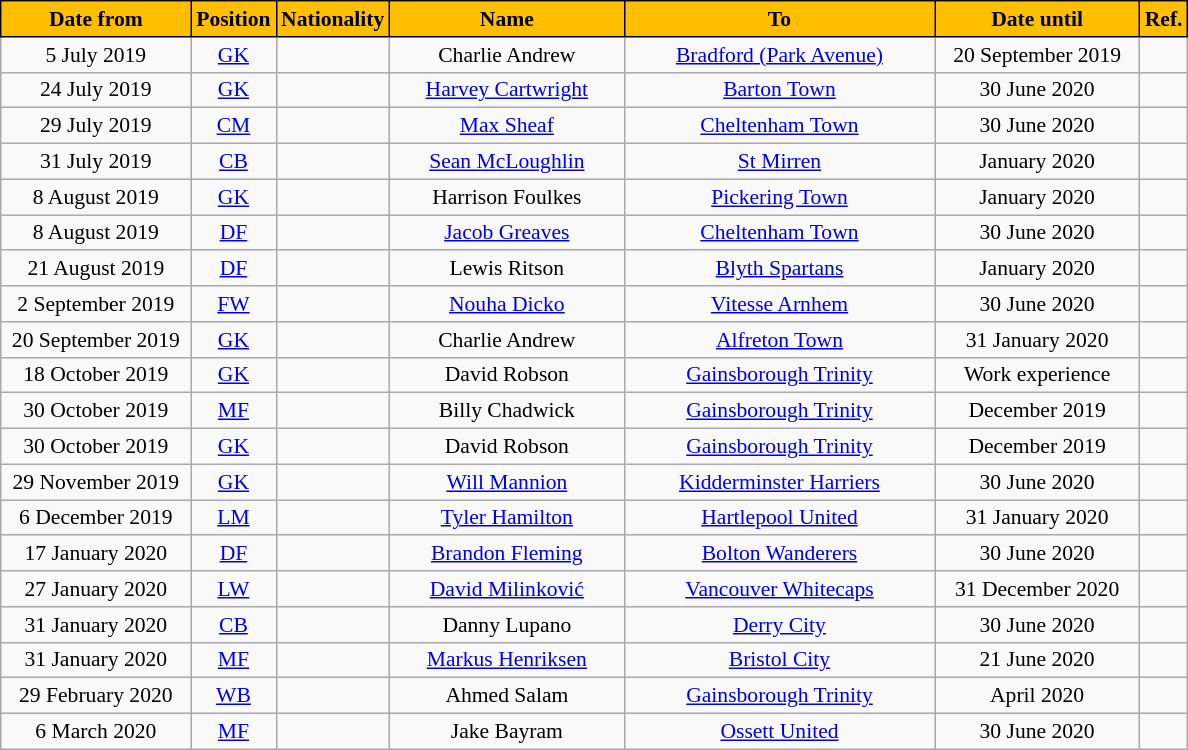<table class="wikitable"  style="text-align:center; font-size:90%; ">
<tr>
<th style="color:#000000; background:#ffbf00; border:1px solid #000000; width:120px;">Date from</th>
<th style="color:#000000; background:#ffbf00; border:1px solid #000000; width:50px;">Position</th>
<th style="color:#000000; background:#ffbf00; border:1px solid #000000; width:50px;">Nationality</th>
<th style="color:#000000; background:#ffbf00; border:1px solid #000000; width:150px;">Name</th>
<th style="color:#000000; background:#ffbf00; border:1px solid #000000; width:200px;">To</th>
<th style="color:#000000; background:#ffbf00; border:1px solid #000000; width:130px;">Date until</th>
<th style="color:#000000; background:#ffbf00; border:1px solid #000000; width:25px;">Ref.</th>
</tr>
<tr>
<td>5 July 2019</td>
<td><a href='#'>GK</a></td>
<td></td>
<td>Charlie Andrew</td>
<td> <a href='#'>Bradford (Park Avenue)</a></td>
<td>20 September 2019</td>
<td></td>
</tr>
<tr>
<td>24 July 2019</td>
<td><a href='#'>GK</a></td>
<td></td>
<td><a href='#'>Harvey Cartwright</a></td>
<td> <a href='#'>Barton Town</a></td>
<td>30 June 2020</td>
<td></td>
</tr>
<tr>
<td>29 July 2019</td>
<td><a href='#'>CM</a></td>
<td></td>
<td><a href='#'>Max Sheaf</a></td>
<td> <a href='#'>Cheltenham Town</a></td>
<td>30 June 2020</td>
<td></td>
</tr>
<tr>
<td>31 July 2019</td>
<td><a href='#'>CB</a></td>
<td></td>
<td><a href='#'>Sean McLoughlin</a></td>
<td> <a href='#'>St Mirren</a></td>
<td>January 2020</td>
<td></td>
</tr>
<tr>
<td>8 August 2019</td>
<td><a href='#'>GK</a></td>
<td></td>
<td>Harrison Foulkes</td>
<td> <a href='#'>Pickering Town</a></td>
<td>January 2020</td>
<td></td>
</tr>
<tr>
<td>8 August 2019</td>
<td><a href='#'>DF</a></td>
<td></td>
<td><a href='#'>Jacob Greaves</a></td>
<td> <a href='#'>Cheltenham Town</a></td>
<td>30 June 2020</td>
<td></td>
</tr>
<tr>
<td>21 August 2019</td>
<td><a href='#'>DF</a></td>
<td></td>
<td>Lewis Ritson</td>
<td> <a href='#'>Blyth Spartans</a></td>
<td>January 2020</td>
<td></td>
</tr>
<tr>
<td>2 September 2019</td>
<td><a href='#'>FW</a></td>
<td></td>
<td><a href='#'>Nouha Dicko</a></td>
<td> <a href='#'>Vitesse Arnhem</a></td>
<td>30 June 2020</td>
<td></td>
</tr>
<tr>
<td>20 September 2019</td>
<td><a href='#'>GK</a></td>
<td></td>
<td>Charlie Andrew</td>
<td> <a href='#'>Alfreton Town</a></td>
<td>31 January 2020</td>
<td></td>
</tr>
<tr>
<td>18 October 2019</td>
<td><a href='#'>GK</a></td>
<td></td>
<td>David Robson</td>
<td> <a href='#'>Gainsborough Trinity</a></td>
<td>Work experience</td>
<td></td>
</tr>
<tr>
<td>30 October 2019</td>
<td><a href='#'>MF</a></td>
<td></td>
<td>Billy Chadwick</td>
<td> <a href='#'>Gainsborough Trinity</a></td>
<td>December 2019</td>
<td></td>
</tr>
<tr>
<td>30 October 2019</td>
<td><a href='#'>GK</a></td>
<td></td>
<td>David Robson</td>
<td> <a href='#'>Gainsborough Trinity</a></td>
<td>December 2019</td>
<td></td>
</tr>
<tr>
<td>29 November 2019</td>
<td><a href='#'>GK</a></td>
<td></td>
<td><a href='#'>Will Mannion</a></td>
<td> <a href='#'>Kidderminster Harriers</a></td>
<td>30 June 2020</td>
<td></td>
</tr>
<tr>
<td>6 December 2019</td>
<td><a href='#'>LM</a></td>
<td></td>
<td><a href='#'>Tyler Hamilton</a></td>
<td> <a href='#'>Hartlepool United</a></td>
<td>31 January 2020</td>
<td></td>
</tr>
<tr>
<td>17 January 2020</td>
<td><a href='#'>DF</a></td>
<td></td>
<td><a href='#'>Brandon Fleming</a></td>
<td> <a href='#'>Bolton Wanderers</a></td>
<td>30 June 2020</td>
<td></td>
</tr>
<tr>
<td>27 January 2020</td>
<td><a href='#'>LW</a></td>
<td></td>
<td><a href='#'>David Milinković</a></td>
<td> <a href='#'>Vancouver Whitecaps</a></td>
<td>31 December 2020</td>
<td></td>
</tr>
<tr>
<td>31 January 2020</td>
<td><a href='#'>CB</a></td>
<td></td>
<td>Danny Lupano</td>
<td> <a href='#'>Derry City</a></td>
<td>30 June 2020</td>
<td></td>
</tr>
<tr>
<td>31 January 2020</td>
<td><a href='#'>MF</a></td>
<td></td>
<td><a href='#'>Markus Henriksen</a></td>
<td> <a href='#'>Bristol City</a></td>
<td>21 June 2020</td>
<td></td>
</tr>
<tr>
<td>29 February 2020</td>
<td><a href='#'>WB</a></td>
<td></td>
<td>Ahmed Salam</td>
<td> <a href='#'>Gainsborough Trinity</a></td>
<td>April 2020</td>
<td></td>
</tr>
<tr>
<td>6 March 2020</td>
<td><a href='#'>MF</a></td>
<td></td>
<td>Jake Bayram</td>
<td> <a href='#'>Ossett United</a></td>
<td>30 June 2020</td>
<td></td>
</tr>
</table>
